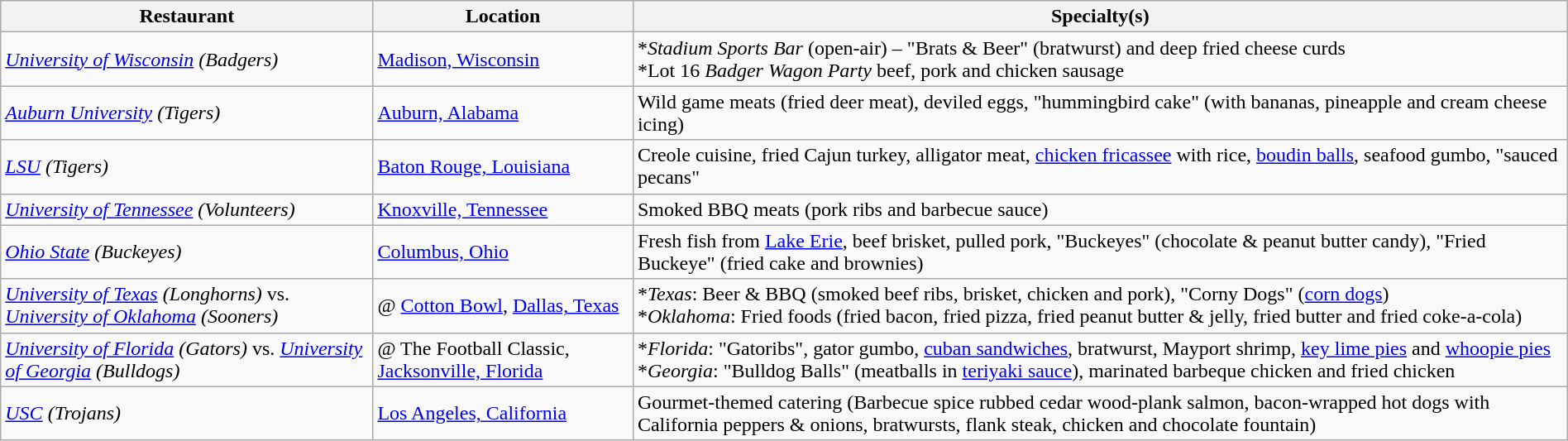<table class="wikitable" style="width:100%;">
<tr>
<th>Restaurant</th>
<th>Location</th>
<th>Specialty(s)</th>
</tr>
<tr>
<td><em><a href='#'>University of Wisconsin</a> (Badgers)</em></td>
<td><a href='#'>Madison, Wisconsin</a></td>
<td>*<em>Stadium Sports Bar</em> (open-air) – "Brats & Beer" (bratwurst) and deep fried cheese curds<br>*Lot 16 <em>Badger Wagon Party</em> beef, pork and chicken sausage</td>
</tr>
<tr>
<td><em><a href='#'>Auburn University</a> (Tigers)</em></td>
<td><a href='#'>Auburn, Alabama</a></td>
<td>Wild game meats (fried deer meat), deviled eggs, "hummingbird cake" (with bananas, pineapple and cream cheese icing)</td>
</tr>
<tr>
<td><em><a href='#'>LSU</a> (Tigers)</em></td>
<td><a href='#'>Baton Rouge, Louisiana</a></td>
<td>Creole cuisine, fried Cajun turkey, alligator meat, <a href='#'>chicken fricassee</a> with rice, <a href='#'>boudin balls</a>, seafood gumbo, "sauced pecans"</td>
</tr>
<tr>
<td><em><a href='#'>University of Tennessee</a> (Volunteers)</em></td>
<td><a href='#'>Knoxville, Tennessee</a></td>
<td>Smoked BBQ meats (pork ribs and barbecue sauce)</td>
</tr>
<tr>
<td><em><a href='#'>Ohio State</a> (Buckeyes)</em></td>
<td><a href='#'>Columbus, Ohio</a></td>
<td>Fresh fish from <a href='#'>Lake Erie</a>, beef brisket, pulled pork, "Buckeyes" (chocolate & peanut butter candy), "Fried Buckeye" (fried cake and brownies)</td>
</tr>
<tr>
<td><em><a href='#'>University of Texas</a> (Longhorns)</em> vs. <em><a href='#'>University of Oklahoma</a> (Sooners)</em></td>
<td>@ <a href='#'>Cotton Bowl</a>, <a href='#'>Dallas, Texas</a></td>
<td>*<em>Texas</em>: Beer & BBQ (smoked beef ribs, brisket, chicken and pork), "Corny Dogs" (<a href='#'>corn dogs</a>)<br>*<em>Oklahoma</em>: Fried foods (fried bacon, fried pizza, fried peanut butter & jelly, fried butter and fried coke-a-cola)</td>
</tr>
<tr>
<td><em><a href='#'>University of Florida</a> (Gators)</em> vs. <em><a href='#'>University of Georgia</a> (Bulldogs)</em></td>
<td>@ The Football Classic, <a href='#'>Jacksonville, Florida</a></td>
<td>*<em>Florida</em>: "Gatoribs", gator gumbo, <a href='#'>cuban sandwiches</a>, bratwurst, Mayport shrimp, <a href='#'>key lime pies</a> and <a href='#'>whoopie pies</a><br>*<em>Georgia</em>: "Bulldog Balls" (meatballs in <a href='#'>teriyaki sauce</a>), marinated barbeque chicken and fried chicken</td>
</tr>
<tr>
<td><em><a href='#'>USC</a> (Trojans)</em></td>
<td><a href='#'>Los Angeles, California</a></td>
<td>Gourmet-themed catering (Barbecue spice rubbed cedar wood-plank salmon, bacon-wrapped hot dogs with California peppers & onions, bratwursts, flank steak, chicken and chocolate fountain)</td>
</tr>
</table>
